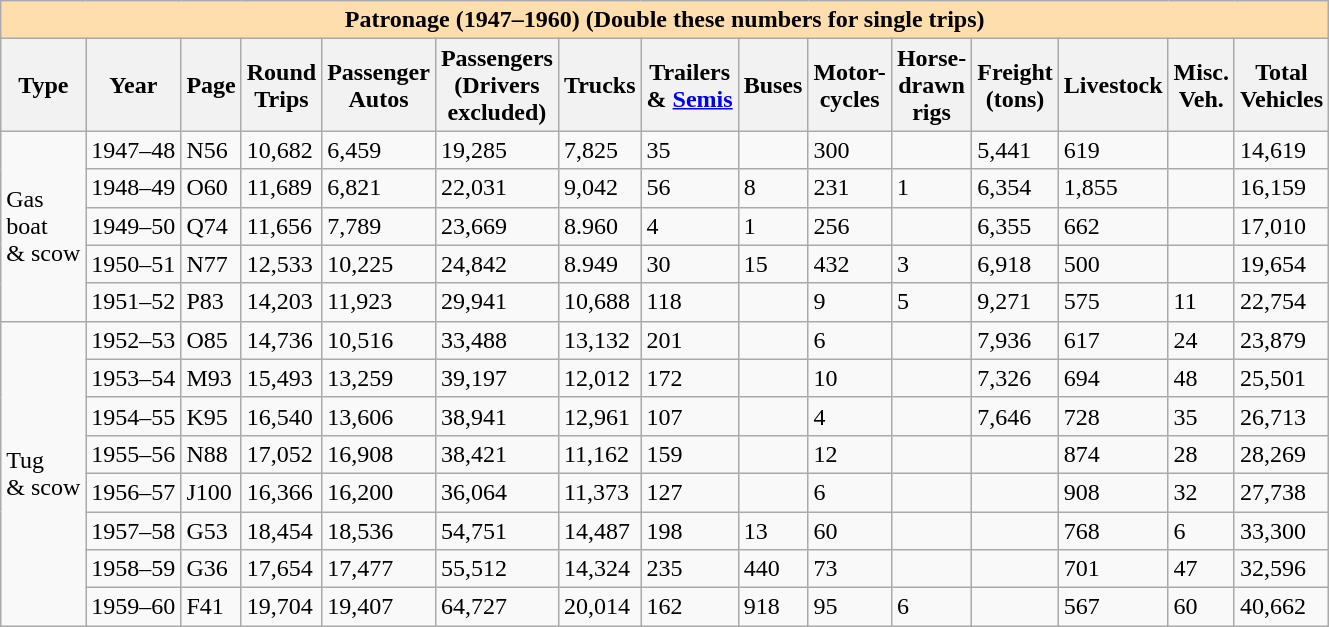<table class="wikitable">
<tr>
<th colspan="15" style="background:#ffdead;">Patronage (1947–1960) (Double these numbers for single trips)</th>
</tr>
<tr>
<th>Type</th>
<th>Year</th>
<th>Page</th>
<th>Round <br> Trips</th>
<th>Passenger <br> Autos</th>
<th>Passengers <br> (Drivers <br> excluded)</th>
<th>Trucks</th>
<th>Trailers <br> & <a href='#'>Semis</a></th>
<th>Buses</th>
<th>Motor- <br> cycles</th>
<th>Horse- <br> drawn <br> rigs</th>
<th>Freight <br> (tons)</th>
<th>Livestock</th>
<th>Misc. <br> Veh.</th>
<th>Total <br> Vehicles</th>
</tr>
<tr>
<td rowspan=5>Gas <br> boat <br> & scow</td>
<td>1947–48</td>
<td>N56</td>
<td>10,682</td>
<td>6,459</td>
<td>19,285</td>
<td>7,825</td>
<td>35</td>
<td></td>
<td>300</td>
<td></td>
<td>5,441</td>
<td>619</td>
<td></td>
<td>14,619</td>
</tr>
<tr>
<td>1948–49</td>
<td>O60</td>
<td>11,689</td>
<td>6,821</td>
<td>22,031</td>
<td>9,042</td>
<td>56</td>
<td>8</td>
<td>231</td>
<td>1</td>
<td>6,354</td>
<td>1,855</td>
<td></td>
<td>16,159</td>
</tr>
<tr>
<td>1949–50</td>
<td>Q74</td>
<td>11,656</td>
<td>7,789</td>
<td>23,669</td>
<td>8.960</td>
<td>4</td>
<td>1</td>
<td>256</td>
<td></td>
<td>6,355</td>
<td>662</td>
<td></td>
<td>17,010</td>
</tr>
<tr>
<td>1950–51</td>
<td>N77</td>
<td>12,533</td>
<td>10,225</td>
<td>24,842</td>
<td>8.949</td>
<td>30</td>
<td>15</td>
<td>432</td>
<td>3</td>
<td>6,918</td>
<td>500</td>
<td></td>
<td>19,654</td>
</tr>
<tr>
<td>1951–52</td>
<td>P83</td>
<td>14,203</td>
<td>11,923</td>
<td>29,941</td>
<td>10,688</td>
<td>118</td>
<td></td>
<td>9</td>
<td>5</td>
<td>9,271</td>
<td>575</td>
<td>11</td>
<td>22,754</td>
</tr>
<tr>
<td rowspan=8>Tug <br> & scow</td>
<td>1952–53</td>
<td>O85</td>
<td>14,736</td>
<td>10,516</td>
<td>33,488</td>
<td>13,132</td>
<td>201</td>
<td></td>
<td>6</td>
<td></td>
<td>7,936</td>
<td>617</td>
<td>24</td>
<td>23,879</td>
</tr>
<tr>
<td>1953–54</td>
<td>M93</td>
<td>15,493</td>
<td>13,259</td>
<td>39,197</td>
<td>12,012</td>
<td>172</td>
<td></td>
<td>10</td>
<td></td>
<td>7,326</td>
<td>694</td>
<td>48</td>
<td>25,501</td>
</tr>
<tr>
<td>1954–55</td>
<td>K95</td>
<td>16,540</td>
<td>13,606</td>
<td>38,941</td>
<td>12,961</td>
<td>107</td>
<td></td>
<td>4</td>
<td></td>
<td>7,646</td>
<td>728</td>
<td>35</td>
<td>26,713</td>
</tr>
<tr>
<td>1955–56</td>
<td>N88</td>
<td>17,052</td>
<td>16,908</td>
<td>38,421</td>
<td>11,162</td>
<td>159</td>
<td></td>
<td>12</td>
<td></td>
<td></td>
<td>874</td>
<td>28</td>
<td>28,269</td>
</tr>
<tr>
<td>1956–57</td>
<td>J100</td>
<td>16,366</td>
<td>16,200</td>
<td>36,064</td>
<td>11,373</td>
<td>127</td>
<td></td>
<td>6</td>
<td></td>
<td></td>
<td>908</td>
<td>32</td>
<td>27,738</td>
</tr>
<tr>
<td>1957–58</td>
<td>G53</td>
<td>18,454</td>
<td>18,536</td>
<td>54,751</td>
<td>14,487</td>
<td>198</td>
<td>13</td>
<td>60</td>
<td></td>
<td></td>
<td>768</td>
<td>6</td>
<td>33,300</td>
</tr>
<tr>
<td>1958–59</td>
<td>G36</td>
<td>17,654</td>
<td>17,477</td>
<td>55,512</td>
<td>14,324</td>
<td>235</td>
<td>440</td>
<td>73</td>
<td></td>
<td></td>
<td>701</td>
<td>47</td>
<td>32,596</td>
</tr>
<tr>
<td>1959–60</td>
<td>F41</td>
<td>19,704</td>
<td>19,407</td>
<td>64,727</td>
<td>20,014</td>
<td>162</td>
<td>918</td>
<td>95</td>
<td>6</td>
<td></td>
<td>567</td>
<td>60</td>
<td>40,662</td>
</tr>
</table>
